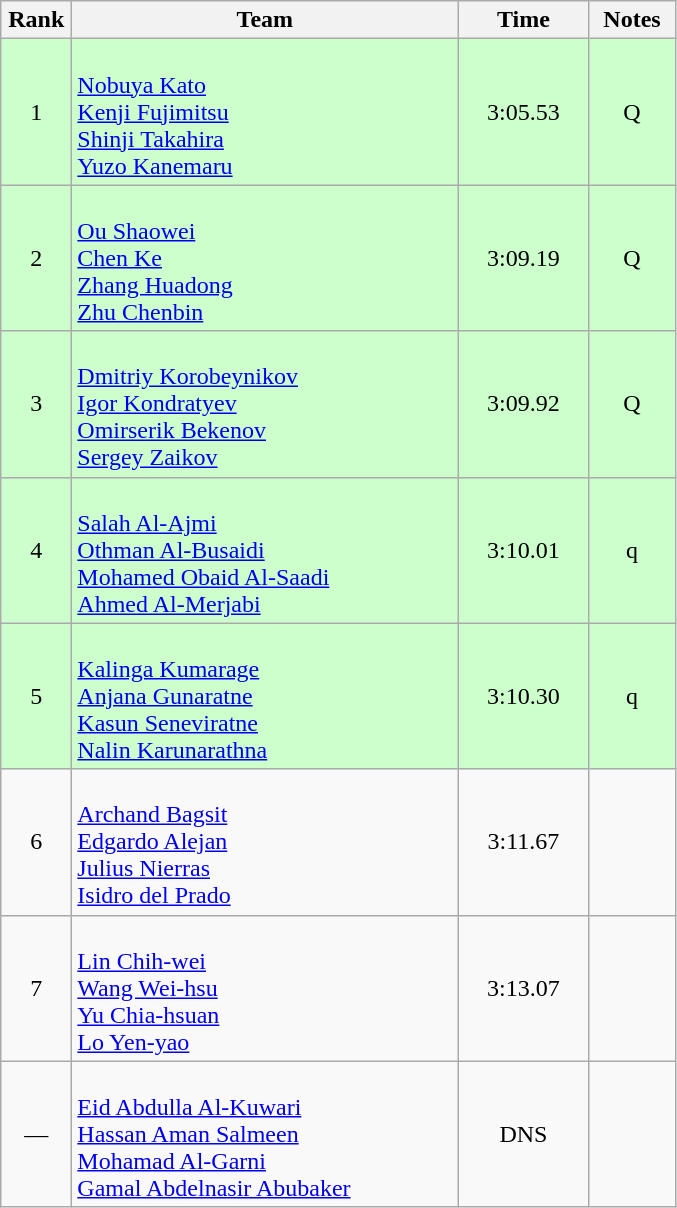<table class="wikitable" style="text-align:center">
<tr>
<th width=40>Rank</th>
<th width=250>Team</th>
<th width=80>Time</th>
<th width=50>Notes</th>
</tr>
<tr bgcolor=ccffcc>
<td>1</td>
<td align=left><br><a href='#'>Nobuya Kato</a><br><a href='#'>Kenji Fujimitsu</a><br><a href='#'>Shinji Takahira</a><br><a href='#'>Yuzo Kanemaru</a></td>
<td>3:05.53</td>
<td>Q</td>
</tr>
<tr bgcolor=ccffcc>
<td>2</td>
<td align=left><br><a href='#'>Ou Shaowei</a><br><a href='#'>Chen Ke</a><br><a href='#'>Zhang Huadong</a><br><a href='#'>Zhu Chenbin</a></td>
<td>3:09.19</td>
<td>Q</td>
</tr>
<tr bgcolor=ccffcc>
<td>3</td>
<td align=left><br><a href='#'>Dmitriy Korobeynikov</a><br><a href='#'>Igor Kondratyev</a><br><a href='#'>Omirserik Bekenov</a><br><a href='#'>Sergey Zaikov</a></td>
<td>3:09.92</td>
<td>Q</td>
</tr>
<tr bgcolor=ccffcc>
<td>4</td>
<td align=left><br><a href='#'>Salah Al-Ajmi</a><br><a href='#'>Othman Al-Busaidi</a><br><a href='#'>Mohamed Obaid Al-Saadi</a><br><a href='#'>Ahmed Al-Merjabi</a></td>
<td>3:10.01</td>
<td>q</td>
</tr>
<tr bgcolor=ccffcc>
<td>5</td>
<td align=left><br><a href='#'>Kalinga Kumarage</a><br><a href='#'>Anjana Gunaratne</a><br><a href='#'>Kasun Seneviratne</a><br><a href='#'>Nalin Karunarathna</a></td>
<td>3:10.30</td>
<td>q</td>
</tr>
<tr>
<td>6</td>
<td align=left><br><a href='#'>Archand Bagsit</a><br><a href='#'>Edgardo Alejan</a><br><a href='#'>Julius Nierras</a><br><a href='#'>Isidro del Prado</a></td>
<td>3:11.67</td>
<td></td>
</tr>
<tr>
<td>7</td>
<td align=left><br><a href='#'>Lin Chih-wei</a><br><a href='#'>Wang Wei-hsu</a><br><a href='#'>Yu Chia-hsuan</a><br><a href='#'>Lo Yen-yao</a></td>
<td>3:13.07</td>
<td></td>
</tr>
<tr>
<td>—</td>
<td align=left><br><a href='#'>Eid Abdulla Al-Kuwari</a><br><a href='#'>Hassan Aman Salmeen</a><br><a href='#'>Mohamad Al-Garni</a><br><a href='#'>Gamal Abdelnasir Abubaker</a></td>
<td>DNS</td>
<td></td>
</tr>
</table>
